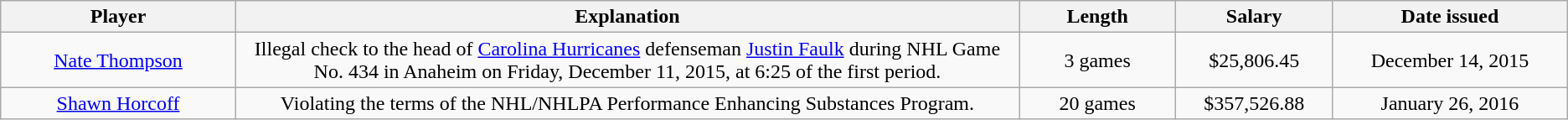<table class="wikitable" style="text-align:center;">
<tr>
<th style="width:15%;">Player</th>
<th style="width:50%;">Explanation</th>
<th style="width:10%;">Length</th>
<th style="width:10%;">Salary</th>
<th style="width:15%;">Date issued</th>
</tr>
<tr>
<td><a href='#'>Nate Thompson</a></td>
<td>Illegal check to the head of <a href='#'>Carolina Hurricanes</a> defenseman <a href='#'>Justin Faulk</a> during NHL Game No. 434 in Anaheim on Friday, December 11, 2015, at 6:25 of the first period.</td>
<td>3 games</td>
<td>$25,806.45</td>
<td>December 14, 2015</td>
</tr>
<tr>
<td><a href='#'>Shawn Horcoff</a></td>
<td>Violating the terms of the NHL/NHLPA Performance Enhancing Substances Program.</td>
<td>20 games</td>
<td>$357,526.88</td>
<td>January 26, 2016</td>
</tr>
</table>
